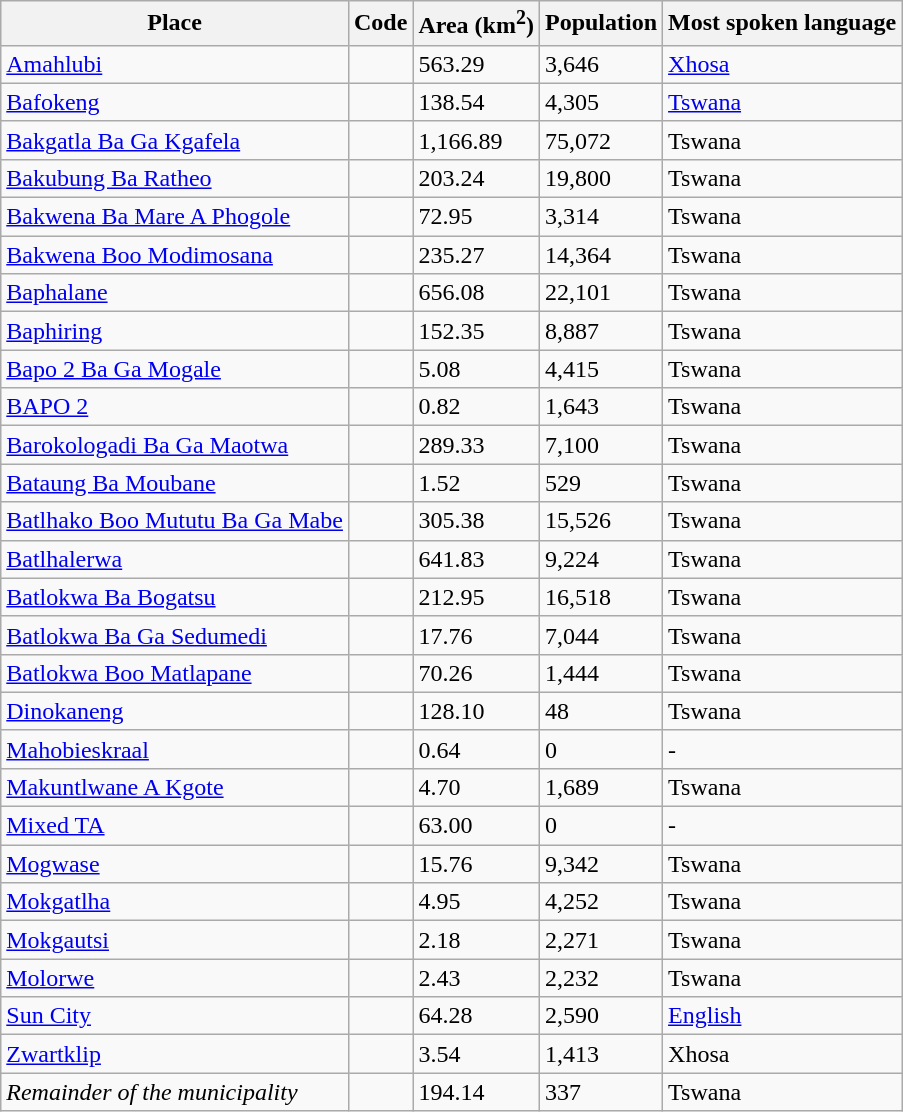<table class="wikitable sortable">
<tr>
<th>Place</th>
<th>Code</th>
<th>Area (km<sup>2</sup>)</th>
<th>Population</th>
<th>Most spoken language</th>
</tr>
<tr>
<td><a href='#'>Amahlubi</a></td>
<td></td>
<td>563.29</td>
<td>3,646</td>
<td><a href='#'>Xhosa</a></td>
</tr>
<tr>
<td><a href='#'>Bafokeng</a></td>
<td></td>
<td>138.54</td>
<td>4,305</td>
<td><a href='#'>Tswana</a></td>
</tr>
<tr>
<td><a href='#'>Bakgatla Ba Ga Kgafela</a></td>
<td></td>
<td>1,166.89</td>
<td>75,072</td>
<td>Tswana</td>
</tr>
<tr>
<td><a href='#'>Bakubung Ba Ratheo</a></td>
<td></td>
<td>203.24</td>
<td>19,800</td>
<td>Tswana</td>
</tr>
<tr>
<td><a href='#'>Bakwena Ba Mare A Phogole</a></td>
<td></td>
<td>72.95</td>
<td>3,314</td>
<td>Tswana</td>
</tr>
<tr>
<td><a href='#'>Bakwena Boo Modimosana</a></td>
<td></td>
<td>235.27</td>
<td>14,364</td>
<td>Tswana</td>
</tr>
<tr>
<td><a href='#'>Baphalane</a></td>
<td></td>
<td>656.08</td>
<td>22,101</td>
<td>Tswana</td>
</tr>
<tr>
<td><a href='#'>Baphiring</a></td>
<td></td>
<td>152.35</td>
<td>8,887</td>
<td>Tswana</td>
</tr>
<tr>
<td><a href='#'>Bapo 2 Ba Ga Mogale</a></td>
<td></td>
<td>5.08</td>
<td>4,415</td>
<td>Tswana</td>
</tr>
<tr>
<td><a href='#'>BAPO 2</a></td>
<td></td>
<td>0.82</td>
<td>1,643</td>
<td>Tswana</td>
</tr>
<tr>
<td><a href='#'>Barokologadi Ba Ga Maotwa</a></td>
<td></td>
<td>289.33</td>
<td>7,100</td>
<td>Tswana</td>
</tr>
<tr>
<td><a href='#'>Bataung Ba Moubane</a></td>
<td></td>
<td>1.52</td>
<td>529</td>
<td>Tswana</td>
</tr>
<tr>
<td><a href='#'>Batlhako Boo Mututu Ba Ga Mabe</a></td>
<td></td>
<td>305.38</td>
<td>15,526</td>
<td>Tswana</td>
</tr>
<tr>
<td><a href='#'>Batlhalerwa</a></td>
<td></td>
<td>641.83</td>
<td>9,224</td>
<td>Tswana</td>
</tr>
<tr>
<td><a href='#'>Batlokwa Ba Bogatsu</a></td>
<td></td>
<td>212.95</td>
<td>16,518</td>
<td>Tswana</td>
</tr>
<tr>
<td><a href='#'>Batlokwa Ba Ga Sedumedi</a></td>
<td></td>
<td>17.76</td>
<td>7,044</td>
<td>Tswana</td>
</tr>
<tr>
<td><a href='#'>Batlokwa Boo Matlapane</a></td>
<td></td>
<td>70.26</td>
<td>1,444</td>
<td>Tswana</td>
</tr>
<tr>
<td><a href='#'>Dinokaneng</a></td>
<td></td>
<td>128.10</td>
<td>48</td>
<td>Tswana</td>
</tr>
<tr>
<td><a href='#'>Mahobieskraal</a></td>
<td></td>
<td>0.64</td>
<td>0</td>
<td>-</td>
</tr>
<tr>
<td><a href='#'>Makuntlwane A Kgote</a></td>
<td></td>
<td>4.70</td>
<td>1,689</td>
<td>Tswana</td>
</tr>
<tr>
<td><a href='#'>Mixed TA</a></td>
<td></td>
<td>63.00</td>
<td>0</td>
<td>-</td>
</tr>
<tr>
<td><a href='#'>Mogwase</a></td>
<td></td>
<td>15.76</td>
<td>9,342</td>
<td>Tswana</td>
</tr>
<tr>
<td><a href='#'>Mokgatlha</a></td>
<td></td>
<td>4.95</td>
<td>4,252</td>
<td>Tswana</td>
</tr>
<tr>
<td><a href='#'>Mokgautsi</a></td>
<td></td>
<td>2.18</td>
<td>2,271</td>
<td>Tswana</td>
</tr>
<tr>
<td><a href='#'>Molorwe</a></td>
<td></td>
<td>2.43</td>
<td>2,232</td>
<td>Tswana</td>
</tr>
<tr>
<td><a href='#'>Sun City</a></td>
<td></td>
<td>64.28</td>
<td>2,590</td>
<td><a href='#'>English</a></td>
</tr>
<tr>
<td><a href='#'>Zwartklip</a></td>
<td></td>
<td>3.54</td>
<td>1,413</td>
<td>Xhosa</td>
</tr>
<tr>
<td><em>Remainder of the municipality</em></td>
<td></td>
<td>194.14</td>
<td>337</td>
<td>Tswana</td>
</tr>
</table>
